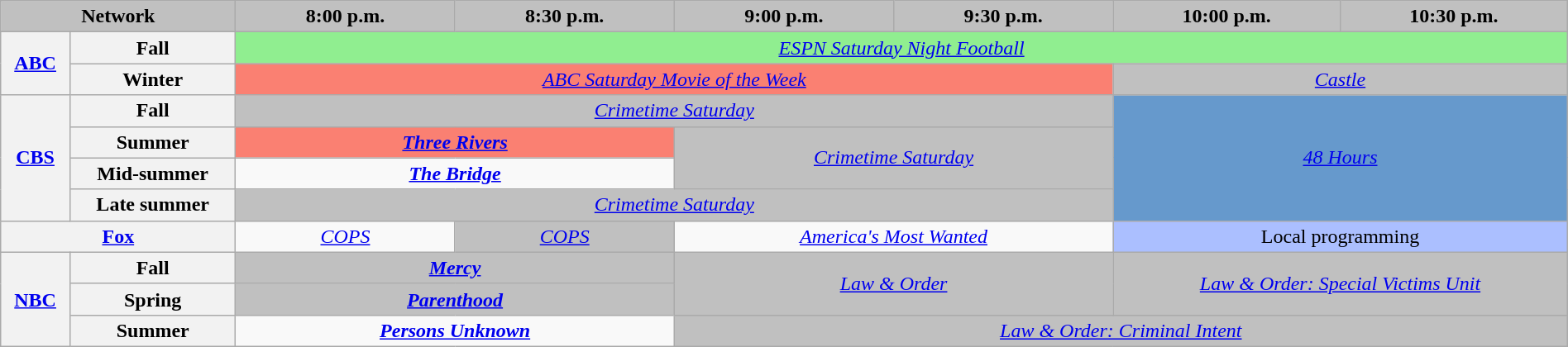<table class="wikitable" style="width:100%;margin-right:0;text-align:center">
<tr>
<th colspan="2" style="background-color:#C0C0C0;text-align:center;width:15%;">Network</th>
<th style="background-color:#C0C0C0;text-align:center;width:14%;">8:00 p.m.</th>
<th style="background-color:#C0C0C0;text-align:center;width:14%;">8:30 p.m.</th>
<th style="background-color:#C0C0C0;text-align:center;width:14%;">9:00 p.m.</th>
<th style="background-color:#C0C0C0;text-align:center;width:14%;">9:30 p.m.</th>
<th style="background-color:#C0C0C0;text-align:center">10:00 p.m.</th>
<th style="background-color:#C0C0C0;text-align:center">10:30 p.m.</th>
</tr>
<tr>
<th rowspan="2"><a href='#'>ABC</a></th>
<th>Fall</th>
<td colspan="6" style="background:lightgreen"><em><a href='#'>ESPN Saturday Night Football</a></em> </td>
</tr>
<tr>
<th>Winter</th>
<td colspan="4" style="background:#FA8072;"><em><a href='#'>ABC Saturday Movie of the Week</a></em></td>
<td colspan="2" style="background:#C0C0C0;"><em><a href='#'>Castle</a></em> </td>
</tr>
<tr>
<th rowspan="4"><a href='#'>CBS</a></th>
<th>Fall</th>
<td style="background:#C0C0C0;" colspan="4"><em><a href='#'>Crimetime Saturday</a></em></td>
<td style="background:#6699CC;" rowspan="4" colspan="2"><em><a href='#'>48 Hours</a></em></td>
</tr>
<tr>
<th>Summer</th>
<td style="background:#FA8072;" colspan="2"><strong><em><a href='#'>Three Rivers</a></em></strong></td>
<td style="background:#C0C0C0;" rowspan="2" colspan="2"><em><a href='#'>Crimetime Saturday</a></em></td>
</tr>
<tr>
<th>Mid-summer</th>
<td colspan="2"><strong><em><a href='#'>The Bridge</a></em></strong></td>
</tr>
<tr>
<th>Late summer</th>
<td style="background:#C0C0C0;" colspan="4"><em><a href='#'>Crimetime Saturday</a></em></td>
</tr>
<tr>
<th colspan="2"><a href='#'>Fox</a></th>
<td><em><a href='#'>COPS</a></em></td>
<td style="background:#C0C0C0;"><em><a href='#'>COPS</a></em> </td>
<td colspan="2"><em><a href='#'>America's Most Wanted</a></em></td>
<td style="background:#abbfff;" colspan="2">Local programming</td>
</tr>
<tr>
<th rowspan="3"><a href='#'>NBC</a></th>
<th>Fall</th>
<td colspan="2" style="background:#C0C0C0;"><strong><em><a href='#'>Mercy</a></em></strong> </td>
<td colspan="2" rowspan="2" style="background:#C0C0C0;"><em><a href='#'>Law & Order</a></em> </td>
<td colspan="2" rowspan="2" style="background:#C0C0C0;"><em><a href='#'>Law & Order: Special Victims Unit</a></em> </td>
</tr>
<tr>
<th>Spring</th>
<td colspan="2" style="background:#C0C0C0;"><strong><em><a href='#'>Parenthood</a></em></strong> </td>
</tr>
<tr>
<th>Summer</th>
<td colspan="2"><strong><em><a href='#'>Persons Unknown</a></em></strong></td>
<td colspan="4" style="background:#C0C0C0;"><em><a href='#'>Law & Order: Criminal Intent</a></em> </td>
</tr>
</table>
